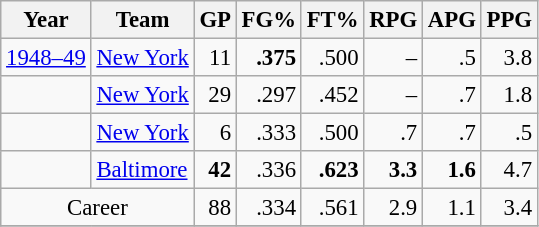<table class="wikitable sortable" style="font-size:95%; text-align:right;">
<tr>
<th>Year</th>
<th>Team</th>
<th>GP</th>
<th>FG%</th>
<th>FT%</th>
<th>RPG</th>
<th>APG</th>
<th>PPG</th>
</tr>
<tr>
<td style="text-align:left;"><a href='#'>1948–49</a></td>
<td style="text-align:left;"><a href='#'>New York</a></td>
<td>11</td>
<td><strong>.375</strong></td>
<td>.500</td>
<td>–</td>
<td>.5</td>
<td>3.8</td>
</tr>
<tr>
<td style="text-align:left;"></td>
<td style="text-align:left;"><a href='#'>New York</a></td>
<td>29</td>
<td>.297</td>
<td>.452</td>
<td>–</td>
<td>.7</td>
<td>1.8</td>
</tr>
<tr>
<td style="text-align:left;"></td>
<td style="text-align:left;"><a href='#'>New York</a></td>
<td>6</td>
<td>.333</td>
<td>.500</td>
<td>.7</td>
<td>.7</td>
<td>.5</td>
</tr>
<tr>
<td style="text-align:left;"></td>
<td style="text-align:left;"><a href='#'>Baltimore</a></td>
<td><strong>42</strong></td>
<td>.336</td>
<td><strong>.623</strong></td>
<td><strong>3.3</strong></td>
<td><strong>1.6</strong></td>
<td>4.7</td>
</tr>
<tr>
<td style="text-align:center;" colspan="2">Career</td>
<td>88</td>
<td>.334</td>
<td>.561</td>
<td>2.9</td>
<td>1.1</td>
<td>3.4</td>
</tr>
<tr>
</tr>
</table>
